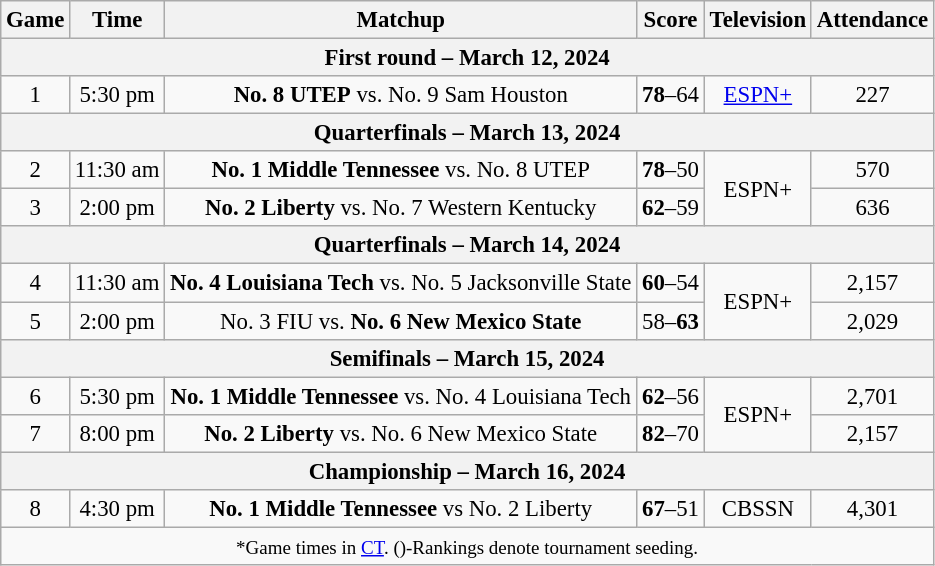<table class="wikitable" style="font-size: 95%;text-align:center">
<tr>
<th>Game</th>
<th>Time</th>
<th>Matchup</th>
<th>Score</th>
<th>Television</th>
<th>Attendance</th>
</tr>
<tr>
<th colspan="6">First round – March 12, 2024</th>
</tr>
<tr>
<td>1</td>
<td>5:30 pm</td>
<td><strong>No. 8 UTEP</strong> vs. No. 9 Sam Houston</td>
<td><strong>78</strong>–64</td>
<td><a href='#'>ESPN+</a></td>
<td>227</td>
</tr>
<tr>
<th colspan="6">Quarterfinals – March 13, 2024</th>
</tr>
<tr>
<td>2</td>
<td>11:30 am</td>
<td><strong>No. 1 Middle Tennessee</strong> vs. No. 8 UTEP</td>
<td><strong>78</strong>–50</td>
<td rowspan=2>ESPN+</td>
<td>570</td>
</tr>
<tr>
<td>3</td>
<td>2:00 pm</td>
<td><strong>No. 2 Liberty</strong> vs. No. 7 Western Kentucky</td>
<td><strong>62</strong>–59</td>
<td>636</td>
</tr>
<tr>
<th colspan="6">Quarterfinals – March 14, 2024</th>
</tr>
<tr>
<td>4</td>
<td>11:30 am</td>
<td><strong>No. 4 Louisiana Tech</strong> vs. No. 5 Jacksonville State</td>
<td><strong>60</strong>–54</td>
<td rowspan=2>ESPN+</td>
<td>2,157</td>
</tr>
<tr>
<td>5</td>
<td>2:00 pm</td>
<td>No. 3 FIU vs. <strong>No. 6 New Mexico State</strong></td>
<td>58–<strong>63</strong></td>
<td>2,029</td>
</tr>
<tr>
<th colspan="6">Semifinals – March 15, 2024</th>
</tr>
<tr>
<td>6</td>
<td>5:30 pm</td>
<td><strong>No. 1 Middle Tennessee</strong> vs. No. 4 Louisiana Tech</td>
<td><strong>62</strong>–56</td>
<td rowspan=2>ESPN+</td>
<td rowspan=1>2,701</td>
</tr>
<tr>
<td>7</td>
<td>8:00 pm</td>
<td><strong>No. 2 Liberty</strong> vs. No. 6 New Mexico State</td>
<td><strong>82</strong>–70</td>
<td>2,157</td>
</tr>
<tr>
<th colspan="6">Championship – March 16, 2024</th>
</tr>
<tr>
<td>8</td>
<td>4:30 pm</td>
<td><strong>No. 1 Middle Tennessee</strong> vs No. 2 Liberty</td>
<td><strong>67</strong>–51</td>
<td>CBSSN</td>
<td>4,301</td>
</tr>
<tr>
<td colspan="7"><small>*Game times in <a href='#'>CT</a>. ()-Rankings denote tournament seeding.</small></td>
</tr>
</table>
